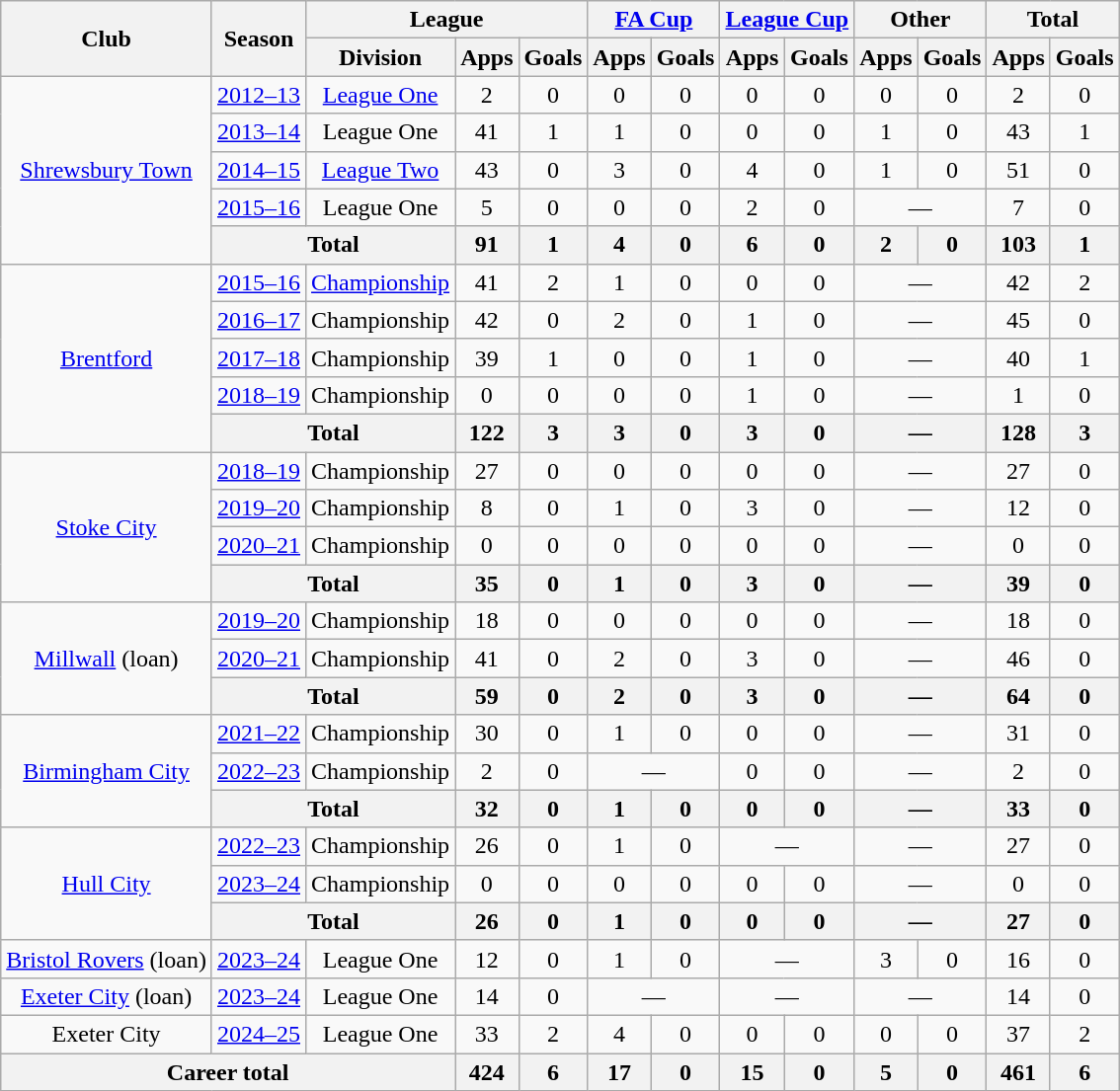<table class="wikitable" style="text-align: center;">
<tr>
<th rowspan="2">Club</th>
<th rowspan="2">Season</th>
<th colspan="3">League</th>
<th colspan="2"><a href='#'>FA Cup</a></th>
<th colspan="2"><a href='#'>League Cup</a></th>
<th colspan="2">Other</th>
<th colspan="2">Total</th>
</tr>
<tr>
<th>Division</th>
<th>Apps</th>
<th>Goals</th>
<th>Apps</th>
<th>Goals</th>
<th>Apps</th>
<th>Goals</th>
<th>Apps</th>
<th>Goals</th>
<th>Apps</th>
<th>Goals</th>
</tr>
<tr>
<td rowspan="5"><a href='#'>Shrewsbury Town</a></td>
<td><a href='#'>2012–13</a></td>
<td><a href='#'>League One</a></td>
<td>2</td>
<td>0</td>
<td>0</td>
<td>0</td>
<td>0</td>
<td>0</td>
<td>0</td>
<td>0</td>
<td>2</td>
<td>0</td>
</tr>
<tr>
<td><a href='#'>2013–14</a></td>
<td>League One</td>
<td>41</td>
<td>1</td>
<td>1</td>
<td>0</td>
<td>0</td>
<td>0</td>
<td>1</td>
<td>0</td>
<td>43</td>
<td>1</td>
</tr>
<tr>
<td><a href='#'>2014–15</a></td>
<td><a href='#'>League Two</a></td>
<td>43</td>
<td>0</td>
<td>3</td>
<td>0</td>
<td>4</td>
<td>0</td>
<td>1</td>
<td>0</td>
<td>51</td>
<td>0</td>
</tr>
<tr>
<td><a href='#'>2015–16</a></td>
<td>League One</td>
<td>5</td>
<td>0</td>
<td>0</td>
<td>0</td>
<td>2</td>
<td>0</td>
<td colspan="2">—</td>
<td>7</td>
<td>0</td>
</tr>
<tr>
<th colspan="2">Total</th>
<th>91</th>
<th>1</th>
<th>4</th>
<th>0</th>
<th>6</th>
<th>0</th>
<th>2</th>
<th>0</th>
<th>103</th>
<th>1</th>
</tr>
<tr>
<td rowspan=5><a href='#'>Brentford</a></td>
<td><a href='#'>2015–16</a></td>
<td><a href='#'>Championship</a></td>
<td>41</td>
<td>2</td>
<td>1</td>
<td>0</td>
<td>0</td>
<td>0</td>
<td colspan="2">—</td>
<td>42</td>
<td>2</td>
</tr>
<tr>
<td><a href='#'>2016–17</a></td>
<td>Championship</td>
<td>42</td>
<td>0</td>
<td>2</td>
<td>0</td>
<td>1</td>
<td>0</td>
<td colspan="2">—</td>
<td>45</td>
<td>0</td>
</tr>
<tr>
<td><a href='#'>2017–18</a></td>
<td>Championship</td>
<td>39</td>
<td>1</td>
<td>0</td>
<td>0</td>
<td>1</td>
<td>0</td>
<td colspan="2">—</td>
<td>40</td>
<td>1</td>
</tr>
<tr>
<td><a href='#'>2018–19</a></td>
<td>Championship</td>
<td>0</td>
<td>0</td>
<td>0</td>
<td>0</td>
<td>1</td>
<td>0</td>
<td colspan="2">—</td>
<td>1</td>
<td>0</td>
</tr>
<tr>
<th colspan="2">Total</th>
<th>122</th>
<th>3</th>
<th>3</th>
<th>0</th>
<th>3</th>
<th>0</th>
<th colspan="2">—</th>
<th>128</th>
<th>3</th>
</tr>
<tr>
<td rowspan=4><a href='#'>Stoke City</a></td>
<td><a href='#'>2018–19</a></td>
<td>Championship</td>
<td>27</td>
<td>0</td>
<td>0</td>
<td>0</td>
<td>0</td>
<td>0</td>
<td colspan="2">—</td>
<td>27</td>
<td>0</td>
</tr>
<tr>
<td><a href='#'>2019–20</a></td>
<td>Championship</td>
<td>8</td>
<td>0</td>
<td>1</td>
<td>0</td>
<td>3</td>
<td>0</td>
<td colspan="2">—</td>
<td>12</td>
<td>0</td>
</tr>
<tr>
<td><a href='#'>2020–21</a></td>
<td>Championship</td>
<td>0</td>
<td>0</td>
<td>0</td>
<td>0</td>
<td>0</td>
<td>0</td>
<td colspan="2">—</td>
<td>0</td>
<td>0</td>
</tr>
<tr>
<th colspan="2">Total</th>
<th>35</th>
<th>0</th>
<th>1</th>
<th>0</th>
<th>3</th>
<th>0</th>
<th colspan="2">—</th>
<th>39</th>
<th>0</th>
</tr>
<tr>
<td rowspan=3><a href='#'>Millwall</a> (loan)</td>
<td><a href='#'>2019–20</a></td>
<td>Championship</td>
<td>18</td>
<td>0</td>
<td>0</td>
<td>0</td>
<td>0</td>
<td>0</td>
<td colspan="2">—</td>
<td>18</td>
<td>0</td>
</tr>
<tr>
<td><a href='#'>2020–21</a></td>
<td>Championship</td>
<td>41</td>
<td>0</td>
<td>2</td>
<td>0</td>
<td>3</td>
<td>0</td>
<td colspan="2">—</td>
<td>46</td>
<td>0</td>
</tr>
<tr>
<th colspan="2">Total</th>
<th>59</th>
<th>0</th>
<th>2</th>
<th>0</th>
<th>3</th>
<th>0</th>
<th colspan="2">—</th>
<th>64</th>
<th>0</th>
</tr>
<tr>
<td rowspan="3"><a href='#'>Birmingham City</a></td>
<td><a href='#'>2021–22</a></td>
<td>Championship</td>
<td>30</td>
<td>0</td>
<td>1</td>
<td>0</td>
<td>0</td>
<td>0</td>
<td colspan="2">—</td>
<td>31</td>
<td>0</td>
</tr>
<tr>
<td><a href='#'>2022–23</a></td>
<td>Championship</td>
<td>2</td>
<td>0</td>
<td colspan="2">—</td>
<td>0</td>
<td>0</td>
<td colspan=2>—</td>
<td>2</td>
<td>0</td>
</tr>
<tr>
<th colspan="2">Total</th>
<th>32</th>
<th>0</th>
<th>1</th>
<th>0</th>
<th>0</th>
<th>0</th>
<th colspan="2">—</th>
<th>33</th>
<th>0</th>
</tr>
<tr>
<td rowspan="3"><a href='#'>Hull City</a></td>
<td><a href='#'>2022–23</a></td>
<td>Championship</td>
<td>26</td>
<td>0</td>
<td>1</td>
<td>0</td>
<td colspan="2">—</td>
<td colspan="2">—</td>
<td>27</td>
<td>0</td>
</tr>
<tr>
<td><a href='#'>2023–24</a></td>
<td>Championship</td>
<td>0</td>
<td>0</td>
<td>0</td>
<td>0</td>
<td>0</td>
<td>0</td>
<td colspan="2">—</td>
<td>0</td>
<td>0</td>
</tr>
<tr>
<th colspan="2">Total</th>
<th>26</th>
<th>0</th>
<th>1</th>
<th>0</th>
<th>0</th>
<th>0</th>
<th colspan="2">—</th>
<th>27</th>
<th>0</th>
</tr>
<tr>
<td><a href='#'>Bristol Rovers</a> (loan)</td>
<td><a href='#'>2023–24</a></td>
<td>League One</td>
<td>12</td>
<td>0</td>
<td>1</td>
<td>0</td>
<td colspan="2">—</td>
<td>3</td>
<td>0</td>
<td>16</td>
<td>0</td>
</tr>
<tr>
<td><a href='#'>Exeter City</a> (loan)</td>
<td><a href='#'>2023–24</a></td>
<td>League One</td>
<td>14</td>
<td>0</td>
<td colspan="2">—</td>
<td colspan="2">—</td>
<td colspan="2">—</td>
<td>14</td>
<td>0</td>
</tr>
<tr>
<td>Exeter City</td>
<td><a href='#'>2024–25</a></td>
<td>League One</td>
<td>33</td>
<td>2</td>
<td>4</td>
<td>0</td>
<td>0</td>
<td>0</td>
<td>0</td>
<td>0</td>
<td>37</td>
<td>2</td>
</tr>
<tr>
<th colspan="3">Career total</th>
<th>424</th>
<th>6</th>
<th>17</th>
<th>0</th>
<th>15</th>
<th>0</th>
<th>5</th>
<th>0</th>
<th>461</th>
<th>6</th>
</tr>
</table>
